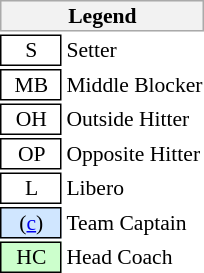<table class="toccolours" style="float: right; font-size: 90%; white-space: nowrap; valign: middle">
<tr>
<th colspan="6" style="background-color: #F2F2F2; border: 1px solid #AAAAAA;">Legend</th>
</tr>
<tr>
<td style="border: 1px solid black;" align=center>  S  </td>
<td>Setter</td>
</tr>
<tr>
<td style="border: 1px solid black;" align=center>  MB  </td>
<td>Middle Blocker</td>
</tr>
<tr>
<td style="border: 1px solid black;" align=center>  OH  </td>
<td>Outside Hitter</td>
</tr>
<tr>
<td style="border: 1px solid black;" align=center>  OP  </td>
<td>Opposite Hitter</td>
</tr>
<tr>
<td style="border: 1px solid black;" align=center>  L  </td>
<td>Libero</td>
</tr>
<tr>
<td style="background: #D0E6FF; border: 1px solid black" align=center> (<a href='#'>c</a>) </td>
<td>Team Captain</td>
</tr>
<tr>
<td style="background: #ccffcc; border: 1px solid black" align=center> HC </td>
<td>Head Coach</td>
</tr>
<tr>
</tr>
</table>
